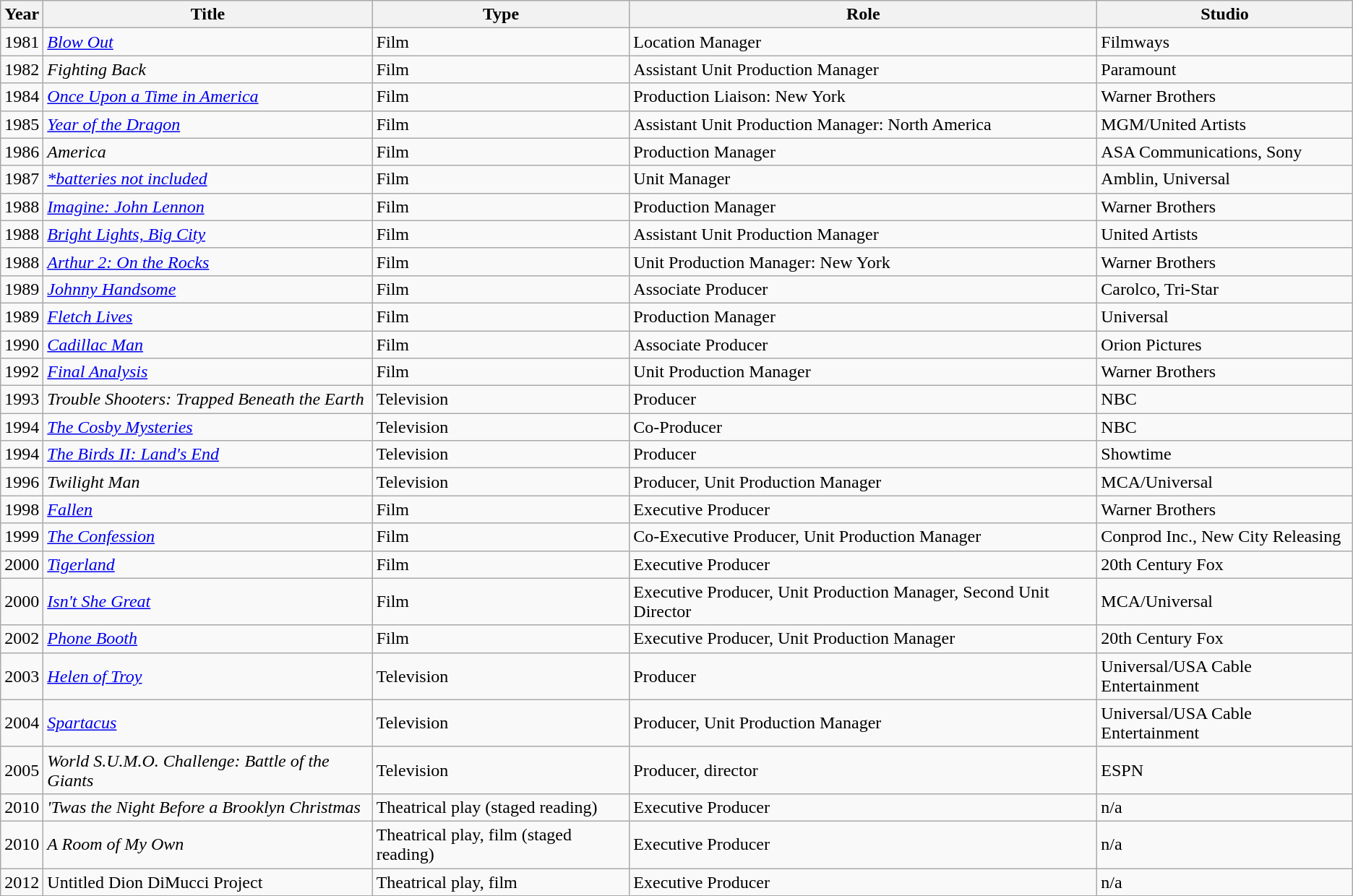<table class="wikitable">
<tr>
<th>Year</th>
<th>Title</th>
<th>Type</th>
<th>Role</th>
<th>Studio</th>
</tr>
<tr>
<td>1981</td>
<td><em><a href='#'>Blow Out</a></em></td>
<td>Film</td>
<td>Location Manager</td>
<td>Filmways</td>
</tr>
<tr>
<td>1982</td>
<td><em>Fighting Back</em></td>
<td>Film</td>
<td>Assistant Unit Production Manager</td>
<td>Paramount</td>
</tr>
<tr>
<td>1984</td>
<td><em><a href='#'>Once Upon a Time in America</a></em></td>
<td>Film</td>
<td>Production Liaison: New York</td>
<td>Warner Brothers</td>
</tr>
<tr>
<td>1985</td>
<td><em><a href='#'>Year of the Dragon</a></em></td>
<td>Film</td>
<td>Assistant Unit Production Manager: North America</td>
<td>MGM/United Artists</td>
</tr>
<tr>
<td>1986</td>
<td><em>America</em></td>
<td>Film</td>
<td>Production Manager</td>
<td>ASA Communications, Sony</td>
</tr>
<tr>
<td>1987</td>
<td><em><a href='#'>*batteries not included</a></em></td>
<td>Film</td>
<td>Unit Manager</td>
<td>Amblin, Universal</td>
</tr>
<tr>
<td>1988</td>
<td><em><a href='#'>Imagine: John Lennon</a></em></td>
<td>Film</td>
<td>Production Manager</td>
<td>Warner Brothers</td>
</tr>
<tr>
<td>1988</td>
<td><em><a href='#'>Bright Lights, Big City</a></em></td>
<td>Film</td>
<td>Assistant Unit Production Manager</td>
<td>United Artists</td>
</tr>
<tr>
<td>1988</td>
<td><em><a href='#'>Arthur 2: On the Rocks</a></em></td>
<td>Film</td>
<td>Unit Production Manager: New York</td>
<td>Warner Brothers</td>
</tr>
<tr>
<td>1989</td>
<td><em><a href='#'>Johnny Handsome</a></em></td>
<td>Film</td>
<td>Associate Producer</td>
<td>Carolco, Tri-Star</td>
</tr>
<tr>
<td>1989</td>
<td><em><a href='#'>Fletch Lives</a></em></td>
<td>Film</td>
<td>Production Manager</td>
<td>Universal</td>
</tr>
<tr>
<td>1990</td>
<td><em><a href='#'>Cadillac Man</a></em></td>
<td>Film</td>
<td>Associate Producer</td>
<td>Orion Pictures</td>
</tr>
<tr>
<td>1992</td>
<td><em><a href='#'>Final Analysis</a></em></td>
<td>Film</td>
<td>Unit Production Manager</td>
<td>Warner Brothers</td>
</tr>
<tr>
<td>1993</td>
<td><em>Trouble Shooters: Trapped Beneath the Earth</em></td>
<td>Television</td>
<td>Producer</td>
<td>NBC</td>
</tr>
<tr>
<td>1994</td>
<td><em><a href='#'>The Cosby Mysteries</a></em></td>
<td>Television</td>
<td>Co-Producer</td>
<td>NBC</td>
</tr>
<tr>
<td>1994</td>
<td><em><a href='#'>The Birds II: Land's End</a></em></td>
<td>Television</td>
<td>Producer</td>
<td>Showtime</td>
</tr>
<tr>
<td>1996</td>
<td><em>Twilight Man</em></td>
<td>Television</td>
<td>Producer, Unit Production Manager</td>
<td>MCA/Universal</td>
</tr>
<tr>
<td>1998</td>
<td><em><a href='#'>Fallen</a></em></td>
<td>Film</td>
<td>Executive Producer</td>
<td>Warner Brothers</td>
</tr>
<tr>
<td>1999</td>
<td><em><a href='#'>The Confession</a></em></td>
<td>Film</td>
<td>Co-Executive Producer, Unit Production Manager</td>
<td>Conprod Inc., New City Releasing</td>
</tr>
<tr>
<td>2000</td>
<td><em><a href='#'>Tigerland</a></em></td>
<td>Film</td>
<td>Executive Producer</td>
<td>20th Century Fox</td>
</tr>
<tr>
<td>2000</td>
<td><em><a href='#'>Isn't She Great</a></em></td>
<td>Film</td>
<td>Executive Producer, Unit Production Manager, Second Unit Director</td>
<td>MCA/Universal</td>
</tr>
<tr>
<td>2002</td>
<td><em><a href='#'>Phone Booth</a></em></td>
<td>Film</td>
<td>Executive Producer, Unit Production Manager</td>
<td>20th Century Fox</td>
</tr>
<tr>
<td>2003</td>
<td><em><a href='#'>Helen of Troy</a></em></td>
<td>Television</td>
<td>Producer</td>
<td>Universal/USA Cable Entertainment</td>
</tr>
<tr>
<td>2004</td>
<td><em><a href='#'>Spartacus</a></em></td>
<td>Television</td>
<td>Producer, Unit Production Manager</td>
<td>Universal/USA Cable Entertainment</td>
</tr>
<tr>
<td>2005</td>
<td><em>World S.U.M.O. Challenge: Battle of the Giants</em></td>
<td>Television</td>
<td>Producer, director</td>
<td>ESPN</td>
</tr>
<tr>
<td>2010</td>
<td><em> 'Twas the Night Before a Brooklyn Christmas</em></td>
<td>Theatrical play (staged reading)</td>
<td>Executive Producer</td>
<td>n/a</td>
</tr>
<tr>
<td>2010</td>
<td><em>A Room of My Own</em></td>
<td>Theatrical play, film (staged reading)</td>
<td>Executive Producer</td>
<td>n/a</td>
</tr>
<tr>
<td>2012</td>
<td>Untitled Dion DiMucci Project</td>
<td>Theatrical play, film</td>
<td>Executive Producer</td>
<td>n/a</td>
</tr>
</table>
